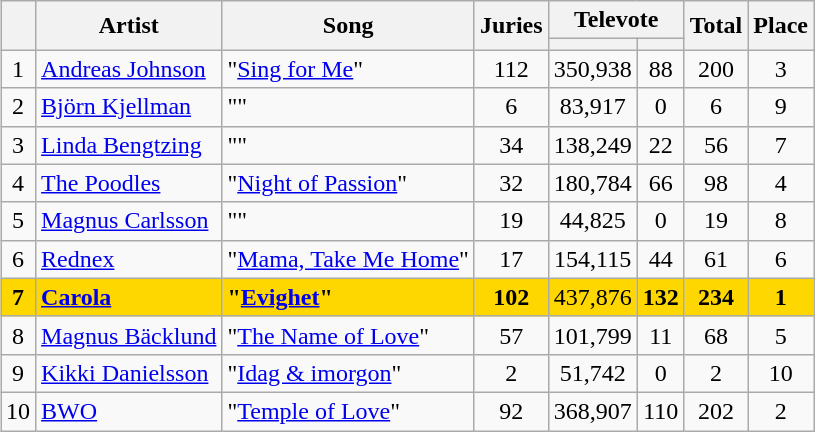<table class="sortable wikitable" style="margin: 1em auto 1em auto; text-align:center;">
<tr>
<th rowspan="2"></th>
<th rowspan="2">Artist</th>
<th rowspan="2">Song</th>
<th rowspan="2">Juries</th>
<th colspan="2">Televote</th>
<th rowspan="2">Total</th>
<th rowspan="2">Place</th>
</tr>
<tr>
<th></th>
<th></th>
</tr>
<tr>
<td>1</td>
<td align="left"><a href='#'>Andreas Johnson</a></td>
<td align="left">"<a href='#'>Sing for Me</a>"</td>
<td>112</td>
<td>350,938</td>
<td>88</td>
<td>200</td>
<td>3</td>
</tr>
<tr>
<td>2</td>
<td align="left"><a href='#'>Björn Kjellman</a></td>
<td align="left">""</td>
<td>6</td>
<td>83,917</td>
<td>0</td>
<td>6</td>
<td>9</td>
</tr>
<tr>
<td>3</td>
<td align="left"><a href='#'>Linda Bengtzing</a></td>
<td align="left">""</td>
<td>34</td>
<td>138,249</td>
<td>22</td>
<td>56</td>
<td>7</td>
</tr>
<tr>
<td>4</td>
<td align="left"><a href='#'>The Poodles</a></td>
<td align="left">"<a href='#'>Night of Passion</a>"</td>
<td>32</td>
<td>180,784</td>
<td>66</td>
<td>98</td>
<td>4</td>
</tr>
<tr>
<td>5</td>
<td align="left"><a href='#'>Magnus Carlsson</a></td>
<td align="left">""</td>
<td>19</td>
<td>44,825</td>
<td>0</td>
<td>19</td>
<td>8</td>
</tr>
<tr>
<td>6</td>
<td align="left"><a href='#'>Rednex</a></td>
<td align="left">"<a href='#'>Mama, Take Me Home</a>"</td>
<td>17</td>
<td>154,115</td>
<td>44</td>
<td>61</td>
<td>6</td>
</tr>
<tr style="background:gold;">
<td><strong>7</strong></td>
<td align="left"><strong><a href='#'>Carola</a></strong></td>
<td align="left"><strong>"<a href='#'><span>Evighet</span></a>"</strong></td>
<td><strong>102</strong></td>
<td>437,876</td>
<td><strong>132</strong></td>
<td><strong>234</strong></td>
<td><strong>1</strong></td>
</tr>
<tr>
<td>8</td>
<td align="left"><a href='#'>Magnus Bäcklund</a></td>
<td align="left">"<a href='#'>The Name of Love</a>"</td>
<td>57</td>
<td>101,799</td>
<td>11</td>
<td>68</td>
<td>5</td>
</tr>
<tr>
<td>9</td>
<td align="left"><a href='#'>Kikki Danielsson</a></td>
<td align="left">"<a href='#'><span>Idag & imorgon</span></a>"</td>
<td>2</td>
<td>51,742</td>
<td>0</td>
<td>2</td>
<td>10</td>
</tr>
<tr>
<td>10</td>
<td align="left"><a href='#'>BWO</a></td>
<td align="left">"<a href='#'>Temple of Love</a>"</td>
<td>92</td>
<td>368,907</td>
<td>110</td>
<td>202</td>
<td>2</td>
</tr>
</table>
